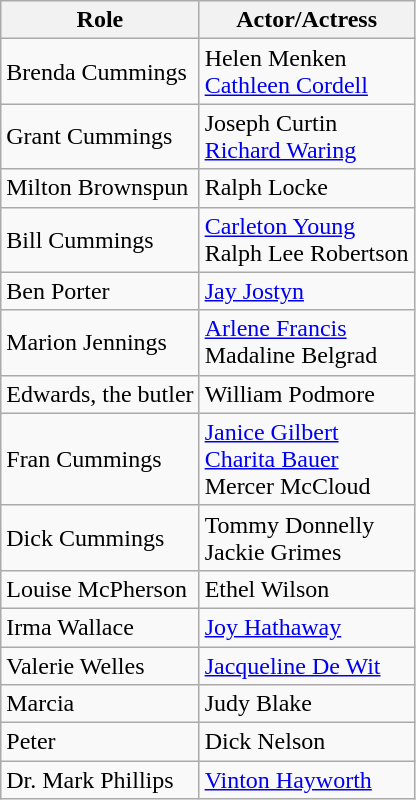<table class="wikitable">
<tr>
<th>Role</th>
<th>Actor/Actress</th>
</tr>
<tr>
<td>Brenda Cummings</td>
<td>Helen Menken<br><a href='#'>Cathleen Cordell</a></td>
</tr>
<tr>
<td>Grant Cummings</td>
<td>Joseph Curtin<br><a href='#'>Richard Waring</a></td>
</tr>
<tr>
<td>Milton Brownspun</td>
<td>Ralph Locke</td>
</tr>
<tr>
<td>Bill Cummings</td>
<td><a href='#'>Carleton Young</a><br>Ralph Lee Robertson</td>
</tr>
<tr>
<td>Ben Porter</td>
<td><a href='#'>Jay Jostyn</a></td>
</tr>
<tr>
<td>Marion Jennings</td>
<td><a href='#'>Arlene Francis</a><br>Madaline Belgrad</td>
</tr>
<tr>
<td>Edwards, the butler</td>
<td>William Podmore</td>
</tr>
<tr>
<td>Fran Cummings</td>
<td><a href='#'>Janice Gilbert</a><br><a href='#'>Charita Bauer</a><br>Mercer McCloud</td>
</tr>
<tr>
<td>Dick Cummings</td>
<td>Tommy Donnelly<br>Jackie Grimes</td>
</tr>
<tr>
<td>Louise McPherson</td>
<td>Ethel Wilson</td>
</tr>
<tr>
<td>Irma Wallace</td>
<td><a href='#'>Joy Hathaway</a></td>
</tr>
<tr>
<td>Valerie Welles</td>
<td><a href='#'>Jacqueline De Wit</a></td>
</tr>
<tr>
<td>Marcia</td>
<td>Judy Blake</td>
</tr>
<tr>
<td>Peter</td>
<td>Dick Nelson</td>
</tr>
<tr>
<td>Dr. Mark Phillips</td>
<td><a href='#'>Vinton Hayworth</a></td>
</tr>
</table>
